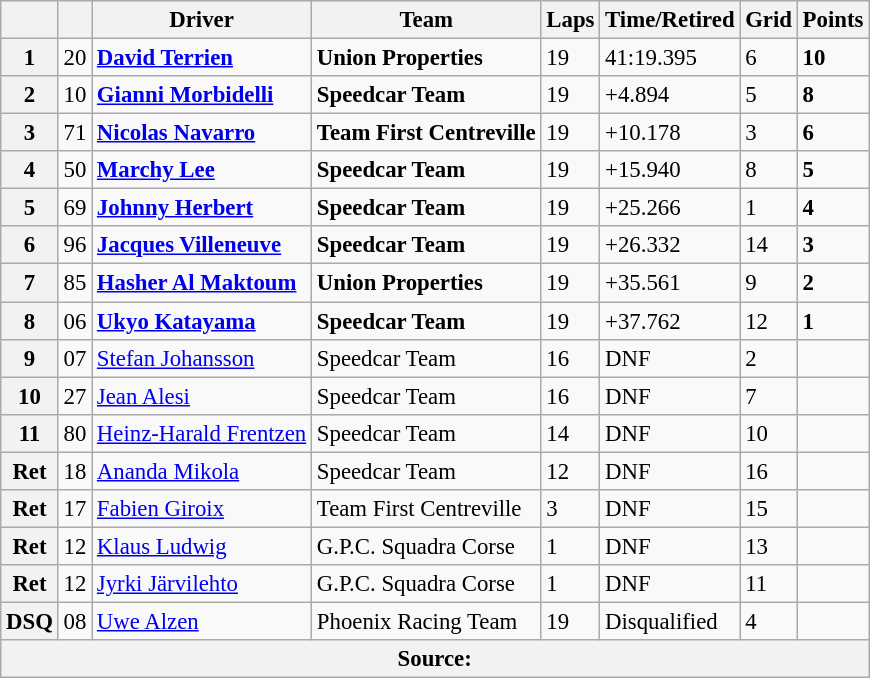<table class="wikitable" style="font-size: 95%">
<tr>
<th></th>
<th></th>
<th>Driver</th>
<th>Team</th>
<th>Laps</th>
<th>Time/Retired</th>
<th>Grid</th>
<th>Points</th>
</tr>
<tr>
<th>1</th>
<td>20</td>
<td> <strong><a href='#'>David Terrien</a></strong></td>
<td><strong>Union Properties</strong></td>
<td>19</td>
<td>41:19.395</td>
<td>6</td>
<td><strong>10</strong></td>
</tr>
<tr>
<th>2</th>
<td>10</td>
<td> <strong><a href='#'>Gianni Morbidelli</a></strong></td>
<td><strong>Speedcar Team</strong></td>
<td>19</td>
<td>+4.894</td>
<td>5</td>
<td><strong>8</strong></td>
</tr>
<tr>
<th>3</th>
<td>71</td>
<td> <strong><a href='#'>Nicolas Navarro</a></strong></td>
<td><strong>Team First Centreville</strong></td>
<td>19</td>
<td>+10.178</td>
<td>3</td>
<td><strong>6</strong></td>
</tr>
<tr>
<th>4</th>
<td>50</td>
<td> <strong><a href='#'>Marchy Lee</a></strong></td>
<td><strong>Speedcar Team</strong></td>
<td>19</td>
<td>+15.940</td>
<td>8</td>
<td><strong>5</strong></td>
</tr>
<tr>
<th>5</th>
<td>69</td>
<td> <strong><a href='#'>Johnny Herbert</a></strong></td>
<td><strong>Speedcar Team</strong></td>
<td>19</td>
<td>+25.266</td>
<td>1</td>
<td><strong>4</strong></td>
</tr>
<tr>
<th>6</th>
<td>96</td>
<td> <strong><a href='#'>Jacques Villeneuve</a></strong></td>
<td><strong>Speedcar Team</strong></td>
<td>19</td>
<td>+26.332</td>
<td>14</td>
<td><strong>3</strong></td>
</tr>
<tr>
<th>7</th>
<td>85</td>
<td> <strong><a href='#'>Hasher Al Maktoum</a></strong></td>
<td><strong>Union Properties</strong></td>
<td>19</td>
<td>+35.561</td>
<td>9</td>
<td><strong>2</strong></td>
</tr>
<tr>
<th>8</th>
<td>06</td>
<td> <strong><a href='#'>Ukyo Katayama</a></strong></td>
<td><strong>Speedcar Team</strong></td>
<td>19</td>
<td>+37.762</td>
<td>12</td>
<td><strong>1</strong></td>
</tr>
<tr>
<th>9</th>
<td>07</td>
<td> <a href='#'>Stefan Johansson</a></td>
<td>Speedcar Team</td>
<td>16</td>
<td>DNF</td>
<td>2</td>
<td></td>
</tr>
<tr>
<th>10</th>
<td>27</td>
<td> <a href='#'>Jean Alesi</a></td>
<td>Speedcar Team</td>
<td>16</td>
<td>DNF</td>
<td>7</td>
<td></td>
</tr>
<tr>
<th>11</th>
<td>80</td>
<td> <a href='#'>Heinz-Harald Frentzen</a></td>
<td>Speedcar Team</td>
<td>14</td>
<td>DNF</td>
<td>10</td>
<td></td>
</tr>
<tr>
<th>Ret</th>
<td>18</td>
<td> <a href='#'>Ananda Mikola</a></td>
<td>Speedcar Team</td>
<td>12</td>
<td>DNF</td>
<td>16</td>
<td></td>
</tr>
<tr>
<th>Ret</th>
<td>17</td>
<td> <a href='#'>Fabien Giroix</a></td>
<td>Team First Centreville</td>
<td>3</td>
<td>DNF</td>
<td>15</td>
<td></td>
</tr>
<tr>
<th>Ret</th>
<td>12</td>
<td> <a href='#'>Klaus Ludwig</a></td>
<td>G.P.C. Squadra Corse</td>
<td>1</td>
<td>DNF</td>
<td>13</td>
<td></td>
</tr>
<tr>
<th>Ret</th>
<td>12</td>
<td> <a href='#'>Jyrki Järvilehto</a></td>
<td>G.P.C. Squadra Corse</td>
<td>1</td>
<td>DNF</td>
<td>11</td>
<td></td>
</tr>
<tr>
<th>DSQ</th>
<td>08</td>
<td> <a href='#'>Uwe Alzen</a></td>
<td>Phoenix Racing Team</td>
<td>19</td>
<td>Disqualified</td>
<td>4</td>
<td></td>
</tr>
<tr>
<th colspan="8">Source:</th>
</tr>
</table>
